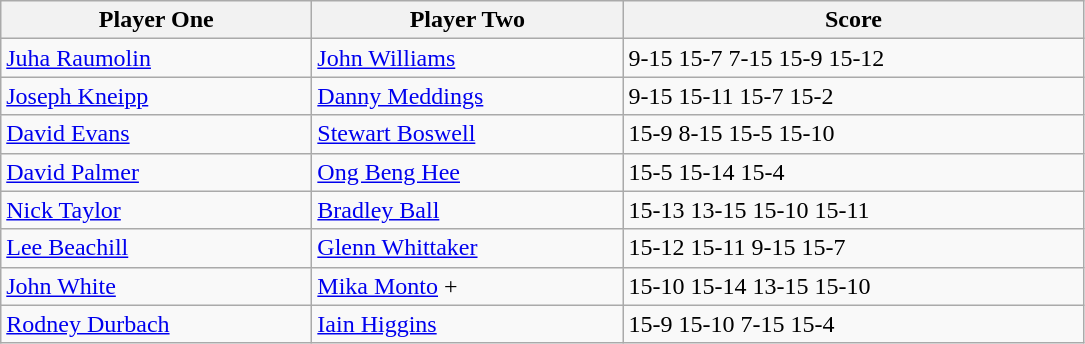<table class="wikitable">
<tr>
<th width=200>Player One</th>
<th width=200>Player Two</th>
<th width=300>Score</th>
</tr>
<tr>
<td> <a href='#'>Juha Raumolin</a></td>
<td> <a href='#'>John Williams</a></td>
<td>9-15 15-7 7-15 15-9 15-12</td>
</tr>
<tr>
<td> <a href='#'>Joseph Kneipp</a></td>
<td> <a href='#'>Danny Meddings</a></td>
<td>9-15 15-11 15-7 15-2</td>
</tr>
<tr>
<td> <a href='#'>David Evans</a></td>
<td> <a href='#'>Stewart Boswell</a></td>
<td>15-9 8-15 15-5 15-10</td>
</tr>
<tr>
<td> <a href='#'>David Palmer</a></td>
<td> <a href='#'>Ong Beng Hee</a></td>
<td>15-5 15-14 15-4</td>
</tr>
<tr>
<td> <a href='#'>Nick Taylor</a></td>
<td> <a href='#'>Bradley Ball</a></td>
<td>15-13 13-15 15-10 15-11</td>
</tr>
<tr>
<td> <a href='#'>Lee Beachill</a></td>
<td> <a href='#'>Glenn Whittaker</a></td>
<td>15-12 15-11 9-15 15-7</td>
</tr>
<tr>
<td> <a href='#'>John White</a></td>
<td> <a href='#'>Mika Monto</a> +</td>
<td>15-10 15-14 13-15 15-10</td>
</tr>
<tr>
<td> <a href='#'>Rodney Durbach</a></td>
<td>	<a href='#'>Iain Higgins</a></td>
<td>15-9 15-10 7-15 15-4</td>
</tr>
</table>
